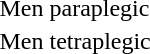<table>
<tr>
<td>Men paraplegic<br></td>
<td></td>
<td></td>
<td></td>
</tr>
<tr>
<td>Men tetraplegic<br></td>
<td></td>
<td></td>
<td></td>
</tr>
</table>
